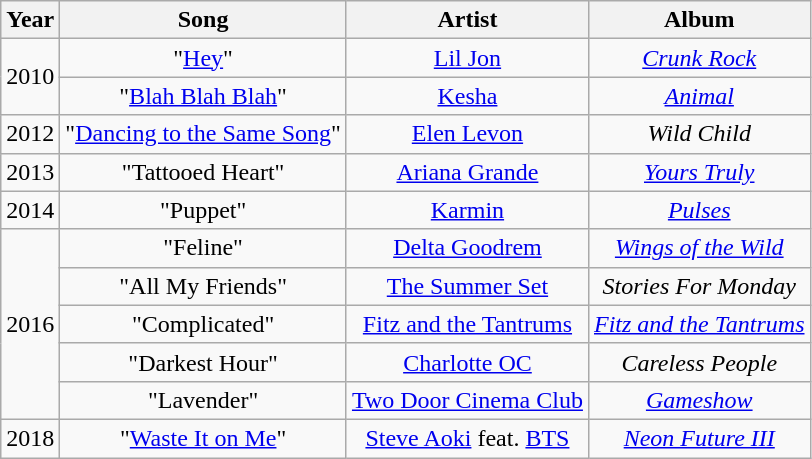<table class="wikitable plainrowheaders" style="text-align:center;">
<tr>
<th scope="col">Year</th>
<th scope="col">Song</th>
<th scope="col">Artist</th>
<th scope="col">Album</th>
</tr>
<tr>
<td rowspan="2">2010</td>
<td>"<a href='#'>Hey</a>"</td>
<td><a href='#'>Lil Jon</a></td>
<td><em><a href='#'>Crunk Rock</a></em></td>
</tr>
<tr>
<td>"<a href='#'>Blah Blah Blah</a>"</td>
<td><a href='#'>Kesha</a></td>
<td><em><a href='#'>Animal</a></em></td>
</tr>
<tr>
<td>2012</td>
<td>"<a href='#'>Dancing to the Same Song</a>"</td>
<td><a href='#'>Elen Levon</a></td>
<td><em>Wild Child</em></td>
</tr>
<tr>
<td>2013</td>
<td>"Tattooed Heart"</td>
<td><a href='#'>Ariana Grande</a></td>
<td><em><a href='#'>Yours Truly</a></em></td>
</tr>
<tr>
<td>2014</td>
<td>"Puppet"</td>
<td><a href='#'>Karmin</a></td>
<td><em><a href='#'>Pulses</a></em></td>
</tr>
<tr>
<td rowspan="5">2016</td>
<td>"Feline"</td>
<td><a href='#'>Delta Goodrem</a></td>
<td><em><a href='#'>Wings of the Wild</a></em></td>
</tr>
<tr>
<td>"All My Friends"</td>
<td><a href='#'>The Summer Set</a></td>
<td><em>Stories For Monday</em></td>
</tr>
<tr>
<td>"Complicated"</td>
<td><a href='#'>Fitz and the Tantrums</a></td>
<td><em><a href='#'>Fitz and the Tantrums</a></em></td>
</tr>
<tr>
<td>"Darkest Hour"</td>
<td><a href='#'>Charlotte OC</a></td>
<td><em>Careless People</em></td>
</tr>
<tr>
<td>"Lavender"</td>
<td><a href='#'>Two Door Cinema Club</a></td>
<td><em><a href='#'>Gameshow</a></em></td>
</tr>
<tr>
<td>2018</td>
<td>"<a href='#'>Waste It on Me</a>"</td>
<td><a href='#'>Steve Aoki</a> feat. <a href='#'>BTS</a></td>
<td><em><a href='#'>Neon Future III</a></em></td>
</tr>
</table>
